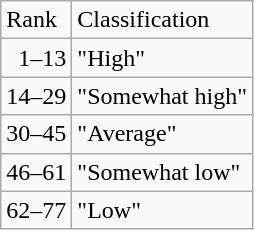<table class="wikitable" ---valign=top>
<tr>
<td>Rank</td>
<td>Classification</td>
</tr>
<tr>
<td>  1–13</td>
<td>"High"</td>
</tr>
<tr>
<td>14–29</td>
<td>"Somewhat high"</td>
</tr>
<tr>
<td>30–45</td>
<td>"Average"</td>
</tr>
<tr>
<td>46–61</td>
<td>"Somewhat low"</td>
</tr>
<tr>
<td>62–77</td>
<td>"Low"</td>
</tr>
</table>
